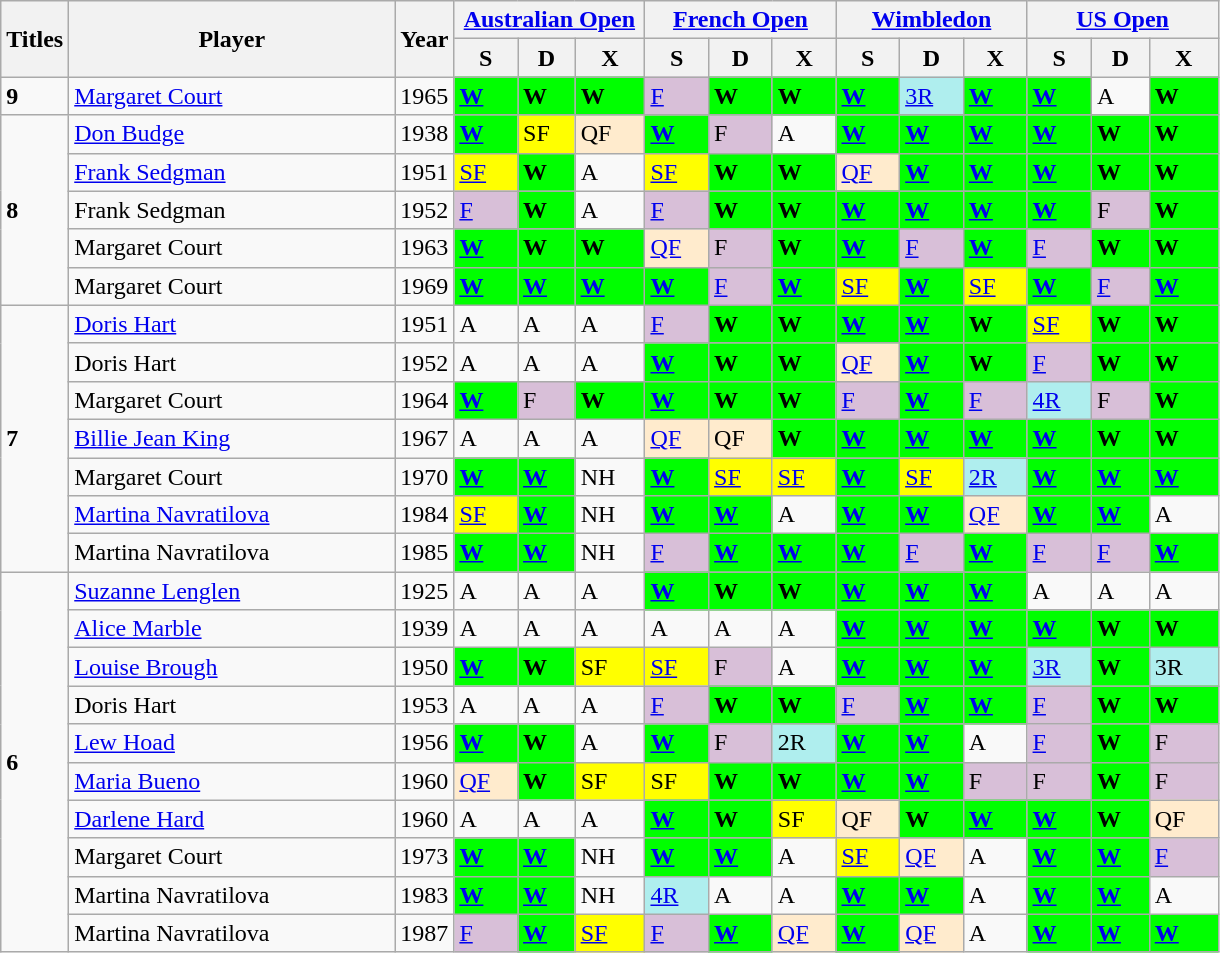<table class="wikitable sortable mw-datatable sticky-table-head sort-under-center">
<tr>
<th rowspan="2" scope="col">Titles</th>
<th rowspan="2" scope="col" style="width:210px;">Player</th>
<th rowspan="2" scope="col">Year</th>
<th colspan="3" scope="col" style="width:120px;"><a href='#'>Australian Open</a></th>
<th colspan="3" style="width:120px;" scope="col"><a href='#'>French Open</a></th>
<th colspan="3" style="width:120px;" scope="col"><a href='#'>Wimbledon</a></th>
<th colspan="3" style="width:120px;" scope="col"><a href='#'>US Open</a></th>
</tr>
<tr>
<th scope="col">S</th>
<th scope="col">D</th>
<th scope="col">X</th>
<th scope="col">S</th>
<th scope="col">D</th>
<th scope="col">X</th>
<th scope="col">S</th>
<th scope="col">D</th>
<th scope="col">X</th>
<th scope="col">S</th>
<th scope="col">D</th>
<th scope="col">X</th>
</tr>
<tr>
<td><strong>9</strong></td>
<td style="text-align:left"> <a href='#'>Margaret Court</a></td>
<td>1965</td>
<td style="background:lime;"><a href='#'><strong>W</strong></a></td>
<td style="background:lime;"><strong>W</strong></td>
<td style="background:lime;"><strong>W</strong></td>
<td style="background:thistle;"><a href='#'>F</a></td>
<td style="background:lime;"><strong>W</strong></td>
<td style="background:lime;"><strong>W</strong></td>
<td style="background:lime;"><a href='#'><strong>W</strong></a></td>
<td style="background:#afeeee;"><a href='#'>3R</a></td>
<td style="background:lime;"><a href='#'><strong>W</strong></a></td>
<td style="background:lime;"><a href='#'><strong>W</strong></a></td>
<td>A</td>
<td style="background:lime;"><strong>W</strong></td>
</tr>
<tr>
<td rowspan=5><strong>8</strong></td>
<td style="text-align:left"> <a href='#'>Don Budge</a></td>
<td>1938</td>
<td style="background:lime;"><a href='#'><strong>W</strong></a></td>
<td style="background:yellow;">SF</td>
<td style="background:#ffebcd;">QF</td>
<td style="background:lime;"><a href='#'><strong>W</strong></a></td>
<td style="background:thistle;">F</td>
<td>A</td>
<td style="background:lime;"><a href='#'><strong>W</strong></a></td>
<td style="background:lime;"><a href='#'><strong>W</strong></a></td>
<td style="background:lime;"><a href='#'><strong>W</strong></a></td>
<td style="background:lime;"><a href='#'><strong>W</strong></a></td>
<td style="background:lime;"><strong>W</strong></td>
<td style="background:lime;"><strong>W</strong></td>
</tr>
<tr>
<td style="text-align:left"> <a href='#'>Frank Sedgman</a></td>
<td>1951</td>
<td style="background:yellow;"><a href='#'>SF</a></td>
<td style="background:lime;"><strong>W</strong></td>
<td>A</td>
<td style="background:yellow;"><a href='#'>SF</a></td>
<td style="background:lime;"><strong>W</strong></td>
<td style="background:lime;"><strong>W</strong></td>
<td style="background:#ffebcd;"><a href='#'>QF</a></td>
<td style="background:lime;"><a href='#'><strong>W</strong></a></td>
<td style="background:lime;"><a href='#'><strong>W</strong></a></td>
<td style="background:lime;"><a href='#'><strong>W</strong></a></td>
<td style="background:lime;"><strong>W</strong></td>
<td style="background:lime;"><strong>W</strong></td>
</tr>
<tr>
<td style="text-align:left"> Frank Sedgman</td>
<td>1952</td>
<td style="background:thistle;"><a href='#'>F</a></td>
<td style="background:lime;"><strong>W</strong></td>
<td>A</td>
<td style="background:thistle;"><a href='#'>F</a></td>
<td style="background:lime;"><strong>W</strong></td>
<td style="background:lime;"><strong>W</strong></td>
<td style="background:lime;"><a href='#'><strong>W</strong></a></td>
<td style="background:lime;"><a href='#'><strong>W</strong></a></td>
<td style="background:lime;"><a href='#'><strong>W</strong></a></td>
<td style="background:lime;"><a href='#'><strong>W</strong></a></td>
<td style="background:thistle;">F</td>
<td style="background:lime;"><strong>W</strong></td>
</tr>
<tr>
<td style="text-align:left"> Margaret Court</td>
<td>1963</td>
<td style="background:lime;"><a href='#'><strong>W</strong></a></td>
<td style="background:lime;"><strong>W</strong></td>
<td style="background:lime;"><strong>W</strong></td>
<td style="background:#ffebcd;"><a href='#'>QF</a></td>
<td style="background:thistle;">F</td>
<td style="background:lime;"><strong>W</strong></td>
<td style="background:lime;"><a href='#'><strong>W</strong></a></td>
<td style="background:thistle;"><a href='#'>F</a></td>
<td style="background:lime;"><a href='#'><strong>W</strong></a></td>
<td style="background:thistle;"><a href='#'>F</a></td>
<td style="background:lime;"><strong>W</strong></td>
<td style="background:lime;"><strong>W</strong></td>
</tr>
<tr>
<td style="text-align:left"> Margaret Court</td>
<td>1969</td>
<td style="background:lime;"><a href='#'><strong>W</strong></a></td>
<td style="background:lime;"><a href='#'><strong>W</strong></a></td>
<td style="background:lime;"><a href='#'><strong>W</strong></a></td>
<td style="background:lime;"><a href='#'><strong>W</strong></a></td>
<td style="background:thistle;"><a href='#'>F</a></td>
<td style="background:lime;"><a href='#'><strong>W</strong></a></td>
<td style="background:yellow;"><a href='#'>SF</a></td>
<td style="background:lime;"><a href='#'><strong>W</strong></a></td>
<td style="background:yellow;"><a href='#'>SF</a></td>
<td style="background:lime;"><a href='#'><strong>W</strong></a></td>
<td style="background:thistle;"><a href='#'>F</a></td>
<td style="background:lime;"><a href='#'><strong>W</strong></a></td>
</tr>
<tr>
<td rowspan=7><strong>7</strong></td>
<td style="text-align:left"> <a href='#'>Doris Hart</a></td>
<td>1951</td>
<td>A</td>
<td>A</td>
<td>A</td>
<td style="background:thistle;"><a href='#'>F</a></td>
<td style="background:lime;"><strong>W</strong></td>
<td style="background:lime;"><strong>W</strong></td>
<td style="background:lime;"><a href='#'><strong>W</strong></a></td>
<td style="background:lime;"><a href='#'><strong>W</strong></a></td>
<td style="background:lime;"><strong>W</strong></td>
<td style="background:yellow;"><a href='#'>SF</a></td>
<td style="background:lime;"><strong>W</strong></td>
<td style="background:lime;"><strong>W</strong></td>
</tr>
<tr>
<td style="text-align:left"> Doris Hart</td>
<td>1952</td>
<td>A</td>
<td>A</td>
<td>A</td>
<td style="background:lime;"><a href='#'><strong>W</strong></a></td>
<td style="background:lime;"><strong>W</strong></td>
<td style="background:lime;"><strong>W</strong></td>
<td style="background:#ffebcd;"><a href='#'>QF</a></td>
<td style="background:lime;"><a href='#'><strong>W</strong></a></td>
<td style="background:lime;"><strong>W</strong></td>
<td style="background:thistle;"><a href='#'>F</a></td>
<td style="background:lime;"><strong>W</strong></td>
<td style="background:lime;"><strong>W</strong></td>
</tr>
<tr>
<td style="text-align:left"> Margaret Court</td>
<td>1964</td>
<td style="background:lime;"><a href='#'><strong>W</strong></a></td>
<td style="background:thistle;">F</td>
<td style="background:lime;"><strong>W</strong></td>
<td style="background:lime;"><a href='#'><strong>W</strong></a></td>
<td style="background:lime;"><strong>W</strong></td>
<td style="background:lime;"><strong>W</strong></td>
<td style="background:thistle;"><a href='#'>F</a></td>
<td style="background:lime;"><a href='#'><strong>W</strong></a></td>
<td style="background:thistle;"><a href='#'>F</a></td>
<td style="background:#afeeee;"><a href='#'>4R</a></td>
<td style="background:thistle;">F</td>
<td style="background:lime;"><strong>W</strong></td>
</tr>
<tr>
<td style="text-align:left"> <a href='#'>Billie Jean King</a></td>
<td>1967</td>
<td>A</td>
<td>A</td>
<td>A</td>
<td style="background:#ffebcd;"><a href='#'>QF</a></td>
<td style="background:#ffebcd;">QF</td>
<td style="background:lime;"><strong>W</strong></td>
<td style="background:lime;"><a href='#'><strong>W</strong></a></td>
<td style="background:lime;"><a href='#'><strong>W</strong></a></td>
<td style="background:lime;"><a href='#'><strong>W</strong></a></td>
<td style="background:lime;"><a href='#'><strong>W</strong></a></td>
<td style="background:lime;"><strong>W</strong></td>
<td style="background:lime;"><strong>W</strong></td>
</tr>
<tr>
<td style="text-align:left"> Margaret Court</td>
<td>1970</td>
<td style="background:lime;"><a href='#'><strong>W</strong></a></td>
<td style="background:lime;"><a href='#'><strong>W</strong></a></td>
<td>NH</td>
<td style="background:lime;"><a href='#'><strong>W</strong></a></td>
<td style="background:yellow;"><a href='#'>SF</a></td>
<td style="background:yellow;"><a href='#'>SF</a></td>
<td style="background:lime;"><a href='#'><strong>W</strong></a></td>
<td style="background:yellow;"><a href='#'>SF</a></td>
<td style="background:#afeeee;"><a href='#'>2R</a></td>
<td style="background:lime;"><a href='#'><strong>W</strong></a></td>
<td style="background:lime;"><a href='#'><strong>W</strong></a></td>
<td style="background:lime;"><a href='#'><strong>W</strong></a></td>
</tr>
<tr>
<td style="text-align:left"> <a href='#'>Martina Navratilova</a></td>
<td>1984</td>
<td style="background:yellow;"><a href='#'>SF</a></td>
<td style="background:lime;"><a href='#'><strong>W</strong></a></td>
<td>NH</td>
<td style="background:lime;"><a href='#'><strong>W</strong></a></td>
<td style="background:lime;"><a href='#'><strong>W</strong></a></td>
<td>A</td>
<td style="background:lime;"><a href='#'><strong>W</strong></a></td>
<td style="background:lime;"><a href='#'><strong>W</strong></a></td>
<td style="background:#ffebcd;"><a href='#'>QF</a></td>
<td style="background:lime;"><a href='#'><strong>W</strong></a></td>
<td style="background:lime;"><a href='#'><strong>W</strong></a></td>
<td>A</td>
</tr>
<tr>
<td style="text-align:left"> Martina Navratilova</td>
<td>1985</td>
<td style="background:lime;"><a href='#'><strong>W</strong></a></td>
<td style="background:lime;"><a href='#'><strong>W</strong></a></td>
<td>NH</td>
<td style="background:thistle;"><a href='#'>F</a></td>
<td style="background:lime;"><a href='#'><strong>W</strong></a></td>
<td style="background:lime;"><a href='#'><strong>W</strong></a></td>
<td style="background:lime;"><a href='#'><strong>W</strong></a></td>
<td style="background:thistle;"><a href='#'>F</a></td>
<td style="background:lime;"><a href='#'><strong>W</strong></a></td>
<td style="background:thistle;"><a href='#'>F</a></td>
<td style="background:thistle;"><a href='#'>F</a></td>
<td style="background:lime;"><a href='#'><strong>W</strong></a></td>
</tr>
<tr>
<td rowspan=10><strong>6</strong></td>
<td style="text-align:left"> <a href='#'>Suzanne Lenglen</a></td>
<td>1925</td>
<td>A</td>
<td>A</td>
<td>A</td>
<td style="background:lime;"><a href='#'><strong>W</strong></a></td>
<td style="background:lime;"><strong>W</strong></td>
<td style="background:lime;"><strong>W</strong></td>
<td style="background:lime;"><a href='#'><strong>W</strong></a></td>
<td style="background:lime;"><a href='#'><strong>W</strong></a></td>
<td style="background:lime;"><a href='#'><strong>W</strong></a></td>
<td>A</td>
<td>A</td>
<td>A</td>
</tr>
<tr>
<td style="text-align:left"> <a href='#'>Alice Marble</a></td>
<td>1939</td>
<td>A</td>
<td>A</td>
<td>A</td>
<td>A</td>
<td>A</td>
<td>A</td>
<td style="background:lime;"><a href='#'><strong>W</strong></a></td>
<td style="background:lime;"><a href='#'><strong>W</strong></a></td>
<td style="background:lime;"><a href='#'><strong>W</strong></a></td>
<td style="background:lime;"><a href='#'><strong>W</strong></a></td>
<td style="background:lime;"><strong>W</strong></td>
<td style="background:lime;"><strong>W</strong></td>
</tr>
<tr>
<td style="text-align:left"> <a href='#'>Louise Brough</a></td>
<td>1950</td>
<td style="background:lime;"><a href='#'><strong>W</strong></a></td>
<td style="background:lime;"><strong>W</strong></td>
<td style="background:yellow;">SF</td>
<td style="background:yellow;"><a href='#'>SF</a></td>
<td style="background:thistle;">F</td>
<td>A</td>
<td style="background:lime;"><a href='#'><strong>W</strong></a></td>
<td style="background:lime;"><a href='#'><strong>W</strong></a></td>
<td style="background:lime;"><a href='#'><strong>W</strong></a></td>
<td style="background:#afeeee;"><a href='#'>3R</a></td>
<td style="background:lime;"><strong>W</strong></td>
<td style="background:#afeeee;">3R</td>
</tr>
<tr>
<td style="text-align:left"> Doris Hart</td>
<td>1953</td>
<td>A</td>
<td>A</td>
<td>A</td>
<td style="background:thistle;"><a href='#'>F</a></td>
<td style="background:lime;"><strong>W</strong></td>
<td style="background:lime;"><strong>W</strong></td>
<td style="background:thistle;"><a href='#'>F</a></td>
<td style="background:lime;"><a href='#'><strong>W</strong></a></td>
<td style="background:lime;"><a href='#'><strong>W</strong></a></td>
<td style="background:thistle;"><a href='#'>F</a></td>
<td style="background:lime;"><strong>W</strong></td>
<td style="background:lime;"><strong>W</strong></td>
</tr>
<tr>
<td style="text-align:left"> <a href='#'>Lew Hoad</a></td>
<td>1956</td>
<td style="background:lime;"><a href='#'><strong>W</strong></a></td>
<td style="background:lime;"><strong>W</strong></td>
<td>A</td>
<td style="background:lime;"><a href='#'><strong>W</strong></a></td>
<td style="background:thistle;">F</td>
<td style="background:#afeeee;">2R</td>
<td style="background:lime;"><a href='#'><strong>W</strong></a></td>
<td style="background:lime;"><a href='#'><strong>W</strong></a></td>
<td>A</td>
<td style="background:thistle;"><a href='#'>F</a></td>
<td style="background:lime;"><strong>W</strong></td>
<td style="background:thistle;">F</td>
</tr>
<tr>
<td style="text-align:left"> <a href='#'>Maria Bueno</a></td>
<td>1960</td>
<td style="background:#ffebcd;"><a href='#'>QF</a></td>
<td style="background:lime;"><strong>W</strong></td>
<td style="background:yellow;">SF</td>
<td style="background:yellow;">SF</td>
<td style="background:lime;"><strong>W</strong></td>
<td style="background:lime;"><strong>W</strong></td>
<td style="background:lime;"><a href='#'><strong>W</strong></a></td>
<td style="background:lime;"><a href='#'><strong>W</strong></a></td>
<td style="background:thistle;">F</td>
<td style="background:thistle;">F</td>
<td style="background:lime;"><strong>W</strong></td>
<td style="background:thistle;">F</td>
</tr>
<tr>
<td style="text-align:left"> <a href='#'>Darlene Hard</a></td>
<td>1960</td>
<td>A</td>
<td>A</td>
<td>A</td>
<td style="background:lime;"><a href='#'><strong>W</strong></a></td>
<td style="background:lime;"><strong>W</strong></td>
<td style="background:yellow;">SF</td>
<td style="background:#ffebcd;">QF</td>
<td style="background:lime;"><strong>W</strong></td>
<td style="background:lime;"><a href='#'><strong>W</strong></a></td>
<td style="background:lime;"><a href='#'><strong>W</strong></a></td>
<td style="background:lime;"><strong>W</strong></td>
<td style="background:#ffebcd;">QF</td>
</tr>
<tr>
<td style="text-align:left"> Margaret Court</td>
<td>1973</td>
<td style="background:lime;"><a href='#'><strong>W</strong></a></td>
<td style="background:lime;"><a href='#'><strong>W</strong></a></td>
<td>NH</td>
<td style="background:lime;"><a href='#'><strong>W</strong></a></td>
<td style="background:lime;"><a href='#'><strong>W</strong></a></td>
<td>A</td>
<td style="background:yellow;"><a href='#'>SF</a></td>
<td style="background:#ffebcd;"><a href='#'>QF</a></td>
<td>A</td>
<td style="background:lime;"><a href='#'><strong>W</strong></a></td>
<td style="background:lime;"><a href='#'><strong>W</strong></a></td>
<td style="background:thistle;"><a href='#'>F</a></td>
</tr>
<tr>
<td style="text-align:left"> Martina Navratilova</td>
<td>1983</td>
<td style="background:lime;"><a href='#'><strong>W</strong></a></td>
<td style="background:lime;"><a href='#'><strong>W</strong></a></td>
<td>NH</td>
<td style="background:#afeeee;"><a href='#'>4R</a></td>
<td>A</td>
<td>A</td>
<td style="background:lime;"><a href='#'><strong>W</strong></a></td>
<td style="background:lime;"><a href='#'><strong>W</strong></a></td>
<td>A</td>
<td style="background:lime;"><a href='#'><strong>W</strong></a></td>
<td style="background:lime;"><a href='#'><strong>W</strong></a></td>
<td>A</td>
</tr>
<tr>
<td style="text-align:left"> Martina Navratilova</td>
<td>1987</td>
<td style="background:thistle;"><a href='#'>F</a></td>
<td style="background:lime;"><a href='#'><strong>W</strong></a></td>
<td style="background:yellow;"><a href='#'>SF</a></td>
<td style="background:thistle;"><a href='#'>F</a></td>
<td style="background:lime;"><a href='#'><strong>W</strong></a></td>
<td style="background:#ffebcd;"><a href='#'>QF</a></td>
<td style="background:lime;"><a href='#'><strong>W</strong></a></td>
<td style="background:#ffebcd;"><a href='#'>QF</a></td>
<td>A</td>
<td style="background:lime;"><a href='#'><strong>W</strong></a></td>
<td style="background:lime;"><a href='#'><strong>W</strong></a></td>
<td style="background:lime;"><a href='#'><strong>W</strong></a></td>
</tr>
</table>
